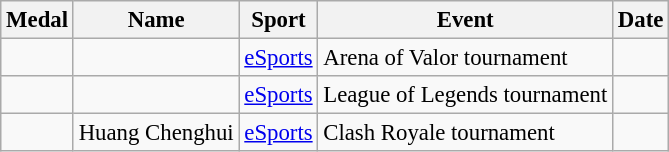<table class="wikitable sortable" style="font-size:95%">
<tr>
<th>Medal</th>
<th>Name</th>
<th>Sport</th>
<th>Event</th>
<th>Date</th>
</tr>
<tr>
<td></td>
<td></td>
<td><a href='#'>eSports</a></td>
<td>Arena of Valor tournament</td>
<td></td>
</tr>
<tr>
<td></td>
<td></td>
<td><a href='#'>eSports</a></td>
<td>League of Legends tournament</td>
<td></td>
</tr>
<tr>
<td></td>
<td>Huang Chenghui</td>
<td><a href='#'>eSports</a></td>
<td>Clash Royale tournament</td>
<td></td>
</tr>
</table>
